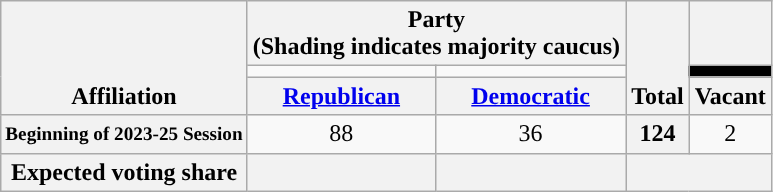<table class=wikitable style="text-align:center">
<tr style="vertical-align:bottom;">
<th rowspan=3>Affiliation</th>
<th colspan=2>Party <div>(Shading indicates majority caucus)</div></th>
<th rowspan=3>Total</th>
<th></th>
</tr>
<tr style="height:5px">
<td style="background-color:"></td>
<td style="background-color:"></td>
<td style="background: black"></td>
</tr>
<tr>
<th><a href='#'>Republican</a></th>
<th><a href='#'>Democratic</a></th>
<th>Vacant</th>
</tr>
<tr>
<th nowrap style="font-size:80%">Beginning of 2023-25 Session</th>
<td>88</td>
<td>36</td>
<th>124</th>
<td>2</td>
</tr>
<tr>
<th nowrap style="font-size:80%:">Expected voting share</th>
<th></th>
<th></th>
<th colspan=2></th>
</tr>
</table>
